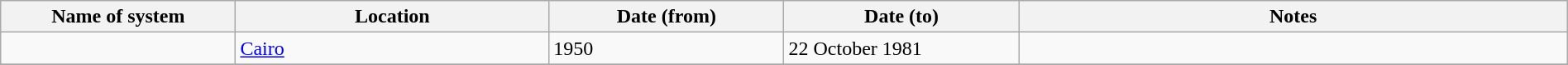<table class="wikitable" width=100%>
<tr>
<th width=15%>Name of system</th>
<th width=20%>Location</th>
<th width=15%>Date (from)</th>
<th width=15%>Date (to)</th>
<th width=35%>Notes</th>
</tr>
<tr>
<td> </td>
<td><a href='#'>Cairo</a></td>
<td>1950</td>
<td>22 October 1981</td>
<td> </td>
</tr>
<tr>
</tr>
</table>
